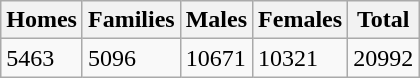<table class="wikitable">
<tr>
<th>Homes</th>
<th>Families</th>
<th>Males</th>
<th>Females</th>
<th>Total</th>
</tr>
<tr>
<td>5463</td>
<td>5096</td>
<td>10671</td>
<td>10321</td>
<td>20992</td>
</tr>
</table>
